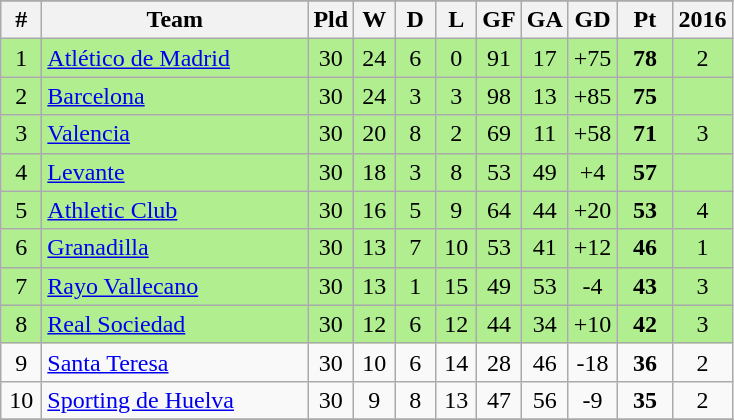<table class=wikitable style="text-align: center;">
<tr>
</tr>
<tr>
<th width=20>#</th>
<th width=170>Team</th>
<th width=20>Pld</th>
<th width=20>W</th>
<th width=20>D</th>
<th width=20>L</th>
<th width=20>GF</th>
<th width=20>GA</th>
<th width=20>GD</th>
<th width=30>Pt</th>
<th width=30>2016</th>
</tr>
<tr bgcolor=B0EE90>
<td>1</td>
<td align="left"><a href='#'>Atlético de Madrid</a></td>
<td>30</td>
<td>24</td>
<td>6</td>
<td>0</td>
<td>91</td>
<td>17</td>
<td>+75</td>
<td><strong>78</strong></td>
<td> 2</td>
</tr>
<tr bgcolor=B0EE90>
<td>2</td>
<td align="left"><a href='#'>Barcelona</a></td>
<td>30</td>
<td>24</td>
<td>3</td>
<td>3</td>
<td>98</td>
<td>13</td>
<td>+85</td>
<td><strong>75</strong></td>
<td></td>
</tr>
<tr bgcolor=B0EE90>
<td>3</td>
<td align="left"><a href='#'>Valencia</a></td>
<td>30</td>
<td>20</td>
<td>8</td>
<td>2</td>
<td>69</td>
<td>11</td>
<td>+58</td>
<td><strong>71</strong></td>
<td> 3</td>
</tr>
<tr bgcolor=B0EE90>
<td>4</td>
<td align="left"><a href='#'>Levante</a></td>
<td>30</td>
<td>18</td>
<td>3</td>
<td>8</td>
<td>53</td>
<td>49</td>
<td>+4</td>
<td><strong>57</strong></td>
<td></td>
</tr>
<tr bgcolor=B0EE90>
<td>5</td>
<td align="left"><a href='#'>Athletic Club</a></td>
<td>30</td>
<td>16</td>
<td>5</td>
<td>9</td>
<td>64</td>
<td>44</td>
<td>+20</td>
<td><strong>53</strong></td>
<td> 4</td>
</tr>
<tr bgcolor=B0EE90>
<td>6</td>
<td align="left"><a href='#'>Granadilla</a></td>
<td>30</td>
<td>13</td>
<td>7</td>
<td>10</td>
<td>53</td>
<td>41</td>
<td>+12</td>
<td><strong>46</strong></td>
<td> 1</td>
</tr>
<tr bgcolor=B0EE90>
<td>7</td>
<td align="left"><a href='#'>Rayo Vallecano</a></td>
<td>30</td>
<td>13</td>
<td>1</td>
<td>15</td>
<td>49</td>
<td>53</td>
<td>-4</td>
<td><strong>43</strong></td>
<td> 3</td>
</tr>
<tr bgcolor=B0EE90>
<td>8</td>
<td align="left"><a href='#'>Real Sociedad</a></td>
<td>30</td>
<td>12</td>
<td>6</td>
<td>12</td>
<td>44</td>
<td>34</td>
<td>+10</td>
<td><strong>42</strong></td>
<td> 3</td>
</tr>
<tr>
<td>9</td>
<td align="left"><a href='#'>Santa Teresa</a></td>
<td>30</td>
<td>10</td>
<td>6</td>
<td>14</td>
<td>28</td>
<td>46</td>
<td>-18</td>
<td><strong>36</strong></td>
<td> 2</td>
</tr>
<tr>
<td>10</td>
<td align="left"><a href='#'>Sporting de Huelva</a></td>
<td>30</td>
<td>9</td>
<td>8</td>
<td>13</td>
<td>47</td>
<td>56</td>
<td>-9</td>
<td><strong>35</strong></td>
<td> 2</td>
</tr>
<tr>
</tr>
</table>
